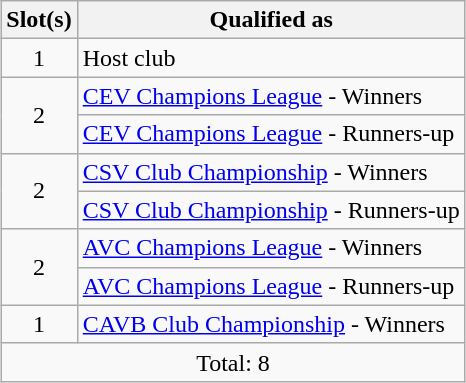<table class="wikitable" style="margin:0 auto">
<tr>
<th>Slot(s)</th>
<th>Qualified as</th>
</tr>
<tr>
<td style="text-align:center;">1</td>
<td>Host club</td>
</tr>
<tr>
<td rowspan="2" style="text-align:center;">2</td>
<td><a href='#'>CEV Champions League</a> - Winners</td>
</tr>
<tr>
<td><a href='#'>CEV Champions League</a> - Runners-up</td>
</tr>
<tr>
<td rowspan="2" style="text-align:center;">2</td>
<td><a href='#'>CSV Club Championship</a> - Winners</td>
</tr>
<tr>
<td><a href='#'>CSV Club Championship</a> - Runners-up</td>
</tr>
<tr>
<td rowspan="2" style="text-align:center;">2</td>
<td><a href='#'>AVC Champions League</a> - Winners</td>
</tr>
<tr>
<td><a href='#'>AVC Champions League</a> - Runners-up</td>
</tr>
<tr>
<td style="text-align:center;">1</td>
<td><a href='#'>CAVB Club Championship</a> - Winners</td>
</tr>
<tr>
<td colspan="2" style="text-align:center;">Total: 8</td>
</tr>
</table>
